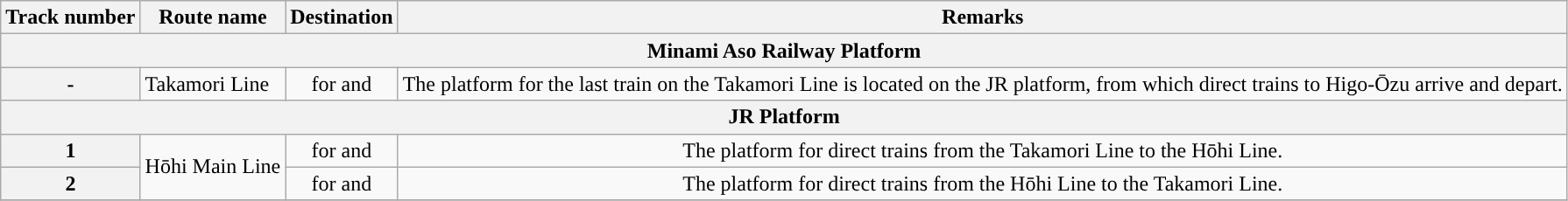<table class="wikitable">
<tr>
<th>Track number</th>
<th>Route name</th>
<th>Destination</th>
<th>Remarks</th>
</tr>
<tr>
<th colspan="4">Minami Aso Railway Platform</th>
</tr>
<tr>
<th>- </th>
<td>Takamori Line</td>
<td style="text-align:center">for  and </td>
<td style="text-align:center">The platform for the last train on the Takamori Line is located on the JR platform, from which direct trains to Higo-Ōzu arrive and depart.</td>
</tr>
<tr>
<th colspan="4">JR Platform</th>
</tr>
<tr>
<th>1</th>
<td rowspan="2">Hōhi Main Line</td>
<td style="text-align:center">for  and </td>
<td style="text-align:center">The platform for direct trains from the Takamori Line to the Hōhi Line.</td>
</tr>
<tr>
<th>2</th>
<td style="text-align:center">for  and </td>
<td style="text-align:center">The platform for direct trains from the Hōhi Line to the Takamori Line.</td>
</tr>
<tr>
</tr>
</table>
